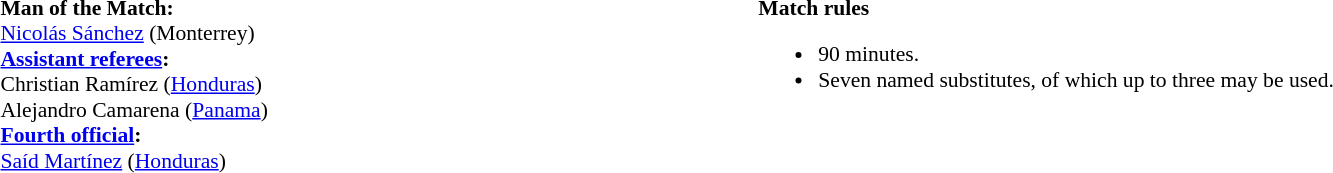<table style="width:100%; font-size:90%;">
<tr>
<td><br><strong>Man of the Match:</strong>
<br><a href='#'>Nicolás Sánchez</a> (Monterrey)<br><strong><a href='#'>Assistant referees</a>:</strong>
<br>Christian Ramírez (<a href='#'>Honduras</a>)
<br>Alejandro Camarena (<a href='#'>Panama</a>)
<br><strong><a href='#'>Fourth official</a>:</strong>
<br><a href='#'>Saíd Martínez</a> (<a href='#'>Honduras</a>)</td>
<td style="width:60%; vertical-align:top;"><br><strong>Match rules</strong><ul><li>90 minutes.</li><li>Seven named substitutes, of which up to three may be used.</li></ul></td>
</tr>
</table>
